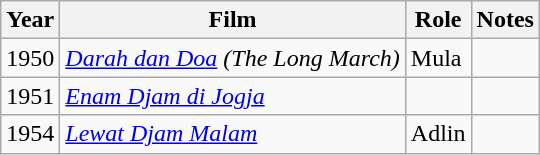<table class="wikitable">
<tr>
<th>Year</th>
<th>Film</th>
<th>Role</th>
<th>Notes</th>
</tr>
<tr>
<td>1950</td>
<td><em><a href='#'>Darah dan Doa</a> (The Long March)</em></td>
<td>Mula</td>
<td></td>
</tr>
<tr>
<td>1951</td>
<td><em><a href='#'>Enam Djam di Jogja</a></em></td>
<td></td>
<td></td>
</tr>
<tr>
<td>1954</td>
<td><em><a href='#'>Lewat Djam Malam</a></em></td>
<td>Adlin</td>
<td></td>
</tr>
</table>
